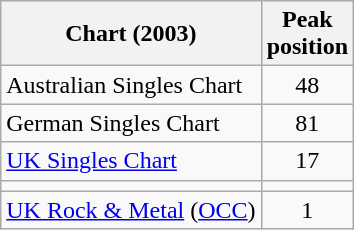<table class="wikitable">
<tr>
<th>Chart (2003)</th>
<th>Peak<br>position</th>
</tr>
<tr>
<td>Australian Singles Chart</td>
<td align="center">48</td>
</tr>
<tr>
<td>German Singles Chart</td>
<td align="center">81</td>
</tr>
<tr>
<td><a href='#'>UK Singles Chart</a></td>
<td align="center">17</td>
</tr>
<tr>
<td></td>
</tr>
<tr>
<td scope="row"><a href='#'>UK Rock & Metal</a> (<a href='#'>OCC</a>)</td>
<td align="center">1</td>
</tr>
</table>
